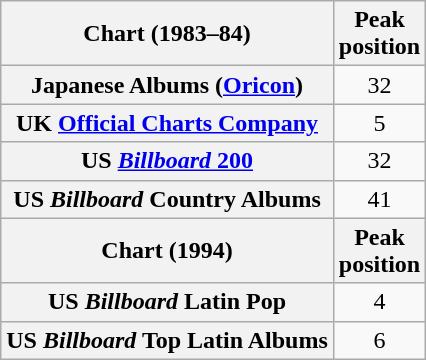<table class="wikitable sortable plainrowheaders" style="text-align:center">
<tr>
<th scope="col">Chart (1983–84)</th>
<th scope="col">Peak<br>position</th>
</tr>
<tr>
<th scope="row">Japanese Albums (<a href='#'>Oricon</a>)</th>
<td style="text-align:center;">32</td>
</tr>
<tr>
<th scope="row">UK <a href='#'>Official Charts Company</a></th>
<td style="text-align:center;">5</td>
</tr>
<tr>
<th scope="row">US <a href='#'><em>Billboard</em> 200</a></th>
<td style="text-align:center;">32</td>
</tr>
<tr>
<th scope="row">US <em>Billboard</em> Country Albums</th>
<td style="text-align:center;">41</td>
</tr>
<tr>
<th>Chart (1994)</th>
<th>Peak<br>position</th>
</tr>
<tr>
<th scope="row">US <em>Billboard</em> Latin Pop</th>
<td style="text-align:center;">4</td>
</tr>
<tr>
<th scope="row">US <em>Billboard</em> Top Latin Albums</th>
<td style="text-align:center;">6</td>
</tr>
</table>
